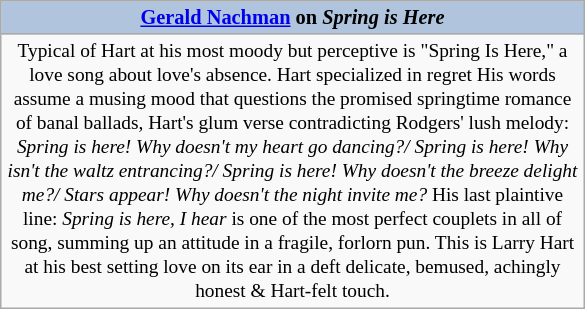<table class="wikitable floatright" style="text-align:center; width:390px; font-size:85%">
<tr>
<th style="background:#B0C4DE"><a href='#'>Gerald Nachman</a> on <em>Spring is Here</em></th>
</tr>
<tr>
<td style="text-align:center; width:275px; font-size:95%">Typical of Hart at his most moody but perceptive is "Spring Is Here," a love song about love's absence. Hart specialized in regret His words assume a musing mood that questions the promised springtime romance of banal ballads, Hart's glum verse contradicting Rodgers' lush melody: <em>Spring is here! Why doesn't my heart go dancing?/ Spring is here! Why isn't the waltz entrancing?/ Spring is here! Why doesn't the breeze delight me?/ Stars appear! Why doesn't the night invite me?</em> His last plaintive line: <em>Spring is here, I hear</em> is one of the most perfect couplets in all of song, summing up an attitude in a fragile, forlorn pun. This is Larry Hart at his best setting love on its ear in a deft delicate, bemused, achingly honest & Hart-felt touch.</td>
</tr>
</table>
